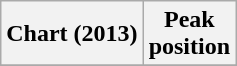<table class="wikitable sortable plainrowheaders" style="text-align:center;">
<tr>
<th scope="col">Chart (2013)</th>
<th scope="col">Peak<br>position</th>
</tr>
<tr>
</tr>
</table>
